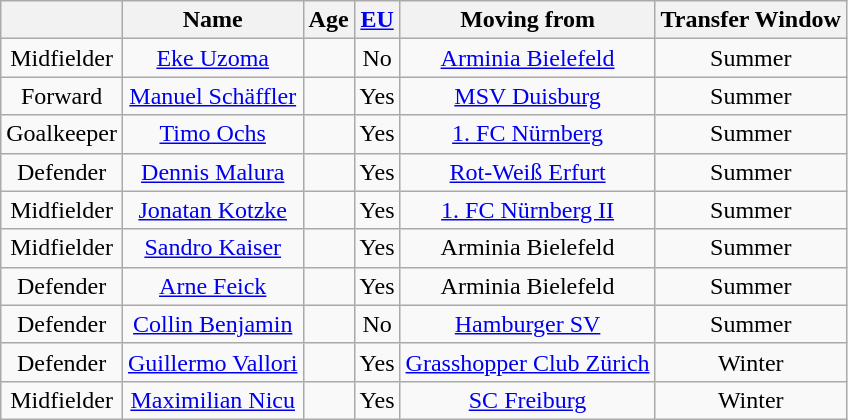<table class="wikitable" Style="text-align: center">
<tr>
<th></th>
<th>Name</th>
<th>Age</th>
<th><a href='#'>EU</a></th>
<th>Moving from</th>
<th>Transfer Window</th>
</tr>
<tr>
<td>Midfielder</td>
<td><a href='#'>Eke Uzoma</a></td>
<td></td>
<td>No</td>
<td><a href='#'>Arminia Bielefeld</a></td>
<td>Summer</td>
</tr>
<tr>
<td>Forward</td>
<td><a href='#'>Manuel Schäffler</a></td>
<td></td>
<td>Yes</td>
<td><a href='#'>MSV Duisburg</a></td>
<td>Summer</td>
</tr>
<tr>
<td>Goalkeeper</td>
<td><a href='#'>Timo Ochs</a></td>
<td></td>
<td>Yes</td>
<td><a href='#'>1. FC Nürnberg</a></td>
<td>Summer</td>
</tr>
<tr>
<td>Defender</td>
<td><a href='#'>Dennis Malura</a></td>
<td></td>
<td>Yes</td>
<td><a href='#'>Rot-Weiß Erfurt</a></td>
<td>Summer</td>
</tr>
<tr>
<td>Midfielder</td>
<td><a href='#'>Jonatan Kotzke</a></td>
<td></td>
<td>Yes</td>
<td><a href='#'>1. FC Nürnberg II</a></td>
<td>Summer</td>
</tr>
<tr>
<td>Midfielder</td>
<td><a href='#'>Sandro Kaiser</a></td>
<td></td>
<td>Yes</td>
<td>Arminia Bielefeld</td>
<td>Summer</td>
</tr>
<tr>
<td>Defender</td>
<td><a href='#'>Arne Feick</a></td>
<td></td>
<td>Yes</td>
<td>Arminia Bielefeld</td>
<td>Summer</td>
</tr>
<tr>
<td>Defender</td>
<td><a href='#'>Collin Benjamin</a></td>
<td></td>
<td>No</td>
<td><a href='#'>Hamburger SV</a></td>
<td>Summer</td>
</tr>
<tr>
<td>Defender</td>
<td><a href='#'>Guillermo Vallori</a></td>
<td></td>
<td>Yes</td>
<td><a href='#'>Grasshopper Club Zürich</a></td>
<td>Winter</td>
</tr>
<tr>
<td>Midfielder</td>
<td><a href='#'>Maximilian Nicu</a></td>
<td></td>
<td>Yes</td>
<td><a href='#'>SC Freiburg</a></td>
<td>Winter</td>
</tr>
</table>
